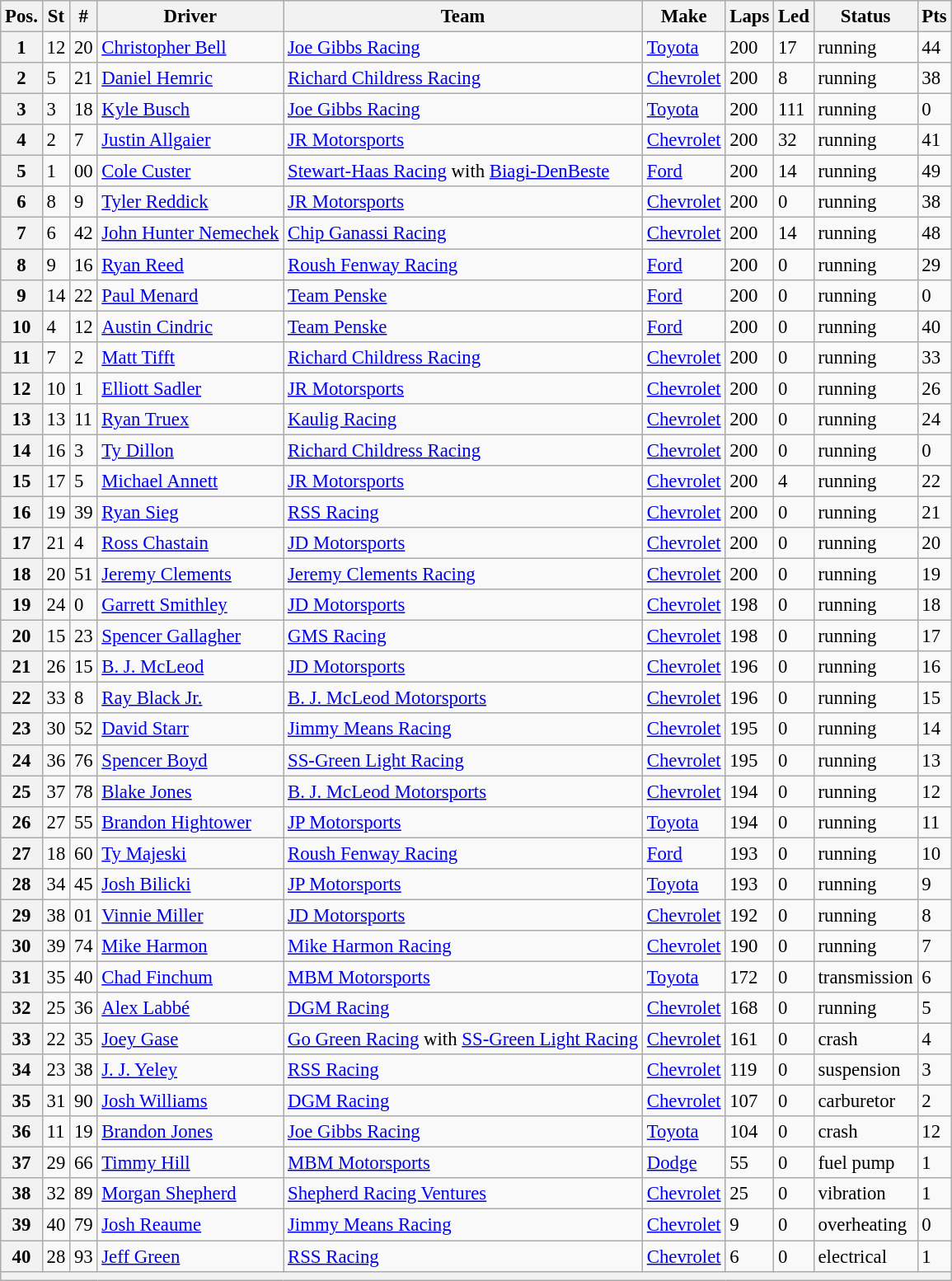<table class="wikitable" style="font-size:95%">
<tr>
<th>Pos.</th>
<th>St</th>
<th>#</th>
<th>Driver</th>
<th>Team</th>
<th>Make</th>
<th>Laps</th>
<th>Led</th>
<th>Status</th>
<th>Pts</th>
</tr>
<tr>
<th>1</th>
<td>12</td>
<td>20</td>
<td><a href='#'>Christopher Bell</a></td>
<td><a href='#'>Joe Gibbs Racing</a></td>
<td><a href='#'>Toyota</a></td>
<td>200</td>
<td>17</td>
<td>running</td>
<td>44</td>
</tr>
<tr>
<th>2</th>
<td>5</td>
<td>21</td>
<td><a href='#'>Daniel Hemric</a></td>
<td><a href='#'>Richard Childress Racing</a></td>
<td><a href='#'>Chevrolet</a></td>
<td>200</td>
<td>8</td>
<td>running</td>
<td>38</td>
</tr>
<tr>
<th>3</th>
<td>3</td>
<td>18</td>
<td><a href='#'>Kyle Busch</a></td>
<td><a href='#'>Joe Gibbs Racing</a></td>
<td><a href='#'>Toyota</a></td>
<td>200</td>
<td>111</td>
<td>running</td>
<td>0</td>
</tr>
<tr>
<th>4</th>
<td>2</td>
<td>7</td>
<td><a href='#'>Justin Allgaier</a></td>
<td><a href='#'>JR Motorsports</a></td>
<td><a href='#'>Chevrolet</a></td>
<td>200</td>
<td>32</td>
<td>running</td>
<td>41</td>
</tr>
<tr>
<th>5</th>
<td>1</td>
<td>00</td>
<td><a href='#'>Cole Custer</a></td>
<td><a href='#'>Stewart-Haas Racing</a> with <a href='#'>Biagi-DenBeste</a></td>
<td><a href='#'>Ford</a></td>
<td>200</td>
<td>14</td>
<td>running</td>
<td>49</td>
</tr>
<tr>
<th>6</th>
<td>8</td>
<td>9</td>
<td><a href='#'>Tyler Reddick</a></td>
<td><a href='#'>JR Motorsports</a></td>
<td><a href='#'>Chevrolet</a></td>
<td>200</td>
<td>0</td>
<td>running</td>
<td>38</td>
</tr>
<tr>
<th>7</th>
<td>6</td>
<td>42</td>
<td><a href='#'>John Hunter Nemechek</a></td>
<td><a href='#'>Chip Ganassi Racing</a></td>
<td><a href='#'>Chevrolet</a></td>
<td>200</td>
<td>14</td>
<td>running</td>
<td>48</td>
</tr>
<tr>
<th>8</th>
<td>9</td>
<td>16</td>
<td><a href='#'>Ryan Reed</a></td>
<td><a href='#'>Roush Fenway Racing</a></td>
<td><a href='#'>Ford</a></td>
<td>200</td>
<td>0</td>
<td>running</td>
<td>29</td>
</tr>
<tr>
<th>9</th>
<td>14</td>
<td>22</td>
<td><a href='#'>Paul Menard</a></td>
<td><a href='#'>Team Penske</a></td>
<td><a href='#'>Ford</a></td>
<td>200</td>
<td>0</td>
<td>running</td>
<td>0</td>
</tr>
<tr>
<th>10</th>
<td>4</td>
<td>12</td>
<td><a href='#'>Austin Cindric</a></td>
<td><a href='#'>Team Penske</a></td>
<td><a href='#'>Ford</a></td>
<td>200</td>
<td>0</td>
<td>running</td>
<td>40</td>
</tr>
<tr>
<th>11</th>
<td>7</td>
<td>2</td>
<td><a href='#'>Matt Tifft</a></td>
<td><a href='#'>Richard Childress Racing</a></td>
<td><a href='#'>Chevrolet</a></td>
<td>200</td>
<td>0</td>
<td>running</td>
<td>33</td>
</tr>
<tr>
<th>12</th>
<td>10</td>
<td>1</td>
<td><a href='#'>Elliott Sadler</a></td>
<td><a href='#'>JR Motorsports</a></td>
<td><a href='#'>Chevrolet</a></td>
<td>200</td>
<td>0</td>
<td>running</td>
<td>26</td>
</tr>
<tr>
<th>13</th>
<td>13</td>
<td>11</td>
<td><a href='#'>Ryan Truex</a></td>
<td><a href='#'>Kaulig Racing</a></td>
<td><a href='#'>Chevrolet</a></td>
<td>200</td>
<td>0</td>
<td>running</td>
<td>24</td>
</tr>
<tr>
<th>14</th>
<td>16</td>
<td>3</td>
<td><a href='#'>Ty Dillon</a></td>
<td><a href='#'>Richard Childress Racing</a></td>
<td><a href='#'>Chevrolet</a></td>
<td>200</td>
<td>0</td>
<td>running</td>
<td>0</td>
</tr>
<tr>
<th>15</th>
<td>17</td>
<td>5</td>
<td><a href='#'>Michael Annett</a></td>
<td><a href='#'>JR Motorsports</a></td>
<td><a href='#'>Chevrolet</a></td>
<td>200</td>
<td>4</td>
<td>running</td>
<td>22</td>
</tr>
<tr>
<th>16</th>
<td>19</td>
<td>39</td>
<td><a href='#'>Ryan Sieg</a></td>
<td><a href='#'>RSS Racing</a></td>
<td><a href='#'>Chevrolet</a></td>
<td>200</td>
<td>0</td>
<td>running</td>
<td>21</td>
</tr>
<tr>
<th>17</th>
<td>21</td>
<td>4</td>
<td><a href='#'>Ross Chastain</a></td>
<td><a href='#'>JD Motorsports</a></td>
<td><a href='#'>Chevrolet</a></td>
<td>200</td>
<td>0</td>
<td>running</td>
<td>20</td>
</tr>
<tr>
<th>18</th>
<td>20</td>
<td>51</td>
<td><a href='#'>Jeremy Clements</a></td>
<td><a href='#'>Jeremy Clements Racing</a></td>
<td><a href='#'>Chevrolet</a></td>
<td>200</td>
<td>0</td>
<td>running</td>
<td>19</td>
</tr>
<tr>
<th>19</th>
<td>24</td>
<td>0</td>
<td><a href='#'>Garrett Smithley</a></td>
<td><a href='#'>JD Motorsports</a></td>
<td><a href='#'>Chevrolet</a></td>
<td>198</td>
<td>0</td>
<td>running</td>
<td>18</td>
</tr>
<tr>
<th>20</th>
<td>15</td>
<td>23</td>
<td><a href='#'>Spencer Gallagher</a></td>
<td><a href='#'>GMS Racing</a></td>
<td><a href='#'>Chevrolet</a></td>
<td>198</td>
<td>0</td>
<td>running</td>
<td>17</td>
</tr>
<tr>
<th>21</th>
<td>26</td>
<td>15</td>
<td><a href='#'>B. J. McLeod</a></td>
<td><a href='#'>JD Motorsports</a></td>
<td><a href='#'>Chevrolet</a></td>
<td>196</td>
<td>0</td>
<td>running</td>
<td>16</td>
</tr>
<tr>
<th>22</th>
<td>33</td>
<td>8</td>
<td><a href='#'>Ray Black Jr.</a></td>
<td><a href='#'>B. J. McLeod Motorsports</a></td>
<td><a href='#'>Chevrolet</a></td>
<td>196</td>
<td>0</td>
<td>running</td>
<td>15</td>
</tr>
<tr>
<th>23</th>
<td>30</td>
<td>52</td>
<td><a href='#'>David Starr</a></td>
<td><a href='#'>Jimmy Means Racing</a></td>
<td><a href='#'>Chevrolet</a></td>
<td>195</td>
<td>0</td>
<td>running</td>
<td>14</td>
</tr>
<tr>
<th>24</th>
<td>36</td>
<td>76</td>
<td><a href='#'>Spencer Boyd</a></td>
<td><a href='#'>SS-Green Light Racing</a></td>
<td><a href='#'>Chevrolet</a></td>
<td>195</td>
<td>0</td>
<td>running</td>
<td>13</td>
</tr>
<tr>
<th>25</th>
<td>37</td>
<td>78</td>
<td><a href='#'>Blake Jones</a></td>
<td><a href='#'>B. J. McLeod Motorsports</a></td>
<td><a href='#'>Chevrolet</a></td>
<td>194</td>
<td>0</td>
<td>running</td>
<td>12</td>
</tr>
<tr>
<th>26</th>
<td>27</td>
<td>55</td>
<td><a href='#'>Brandon Hightower</a></td>
<td><a href='#'>JP Motorsports</a></td>
<td><a href='#'>Toyota</a></td>
<td>194</td>
<td>0</td>
<td>running</td>
<td>11</td>
</tr>
<tr>
<th>27</th>
<td>18</td>
<td>60</td>
<td><a href='#'>Ty Majeski</a></td>
<td><a href='#'>Roush Fenway Racing</a></td>
<td><a href='#'>Ford</a></td>
<td>193</td>
<td>0</td>
<td>running</td>
<td>10</td>
</tr>
<tr>
<th>28</th>
<td>34</td>
<td>45</td>
<td><a href='#'>Josh Bilicki</a></td>
<td><a href='#'>JP Motorsports</a></td>
<td><a href='#'>Toyota</a></td>
<td>193</td>
<td>0</td>
<td>running</td>
<td>9</td>
</tr>
<tr>
<th>29</th>
<td>38</td>
<td>01</td>
<td><a href='#'>Vinnie Miller</a></td>
<td><a href='#'>JD Motorsports</a></td>
<td><a href='#'>Chevrolet</a></td>
<td>192</td>
<td>0</td>
<td>running</td>
<td>8</td>
</tr>
<tr>
<th>30</th>
<td>39</td>
<td>74</td>
<td><a href='#'>Mike Harmon</a></td>
<td><a href='#'>Mike Harmon Racing</a></td>
<td><a href='#'>Chevrolet</a></td>
<td>190</td>
<td>0</td>
<td>running</td>
<td>7</td>
</tr>
<tr>
<th>31</th>
<td>35</td>
<td>40</td>
<td><a href='#'>Chad Finchum</a></td>
<td><a href='#'>MBM Motorsports</a></td>
<td><a href='#'>Toyota</a></td>
<td>172</td>
<td>0</td>
<td>transmission</td>
<td>6</td>
</tr>
<tr>
<th>32</th>
<td>25</td>
<td>36</td>
<td><a href='#'>Alex Labbé</a></td>
<td><a href='#'>DGM Racing</a></td>
<td><a href='#'>Chevrolet</a></td>
<td>168</td>
<td>0</td>
<td>running</td>
<td>5</td>
</tr>
<tr>
<th>33</th>
<td>22</td>
<td>35</td>
<td><a href='#'>Joey Gase</a></td>
<td><a href='#'>Go Green Racing</a> with <a href='#'>SS-Green Light Racing</a></td>
<td><a href='#'>Chevrolet</a></td>
<td>161</td>
<td>0</td>
<td>crash</td>
<td>4</td>
</tr>
<tr>
<th>34</th>
<td>23</td>
<td>38</td>
<td><a href='#'>J. J. Yeley</a></td>
<td><a href='#'>RSS Racing</a></td>
<td><a href='#'>Chevrolet</a></td>
<td>119</td>
<td>0</td>
<td>suspension</td>
<td>3</td>
</tr>
<tr>
<th>35</th>
<td>31</td>
<td>90</td>
<td><a href='#'>Josh Williams</a></td>
<td><a href='#'>DGM Racing</a></td>
<td><a href='#'>Chevrolet</a></td>
<td>107</td>
<td>0</td>
<td>carburetor</td>
<td>2</td>
</tr>
<tr>
<th>36</th>
<td>11</td>
<td>19</td>
<td><a href='#'>Brandon Jones</a></td>
<td><a href='#'>Joe Gibbs Racing</a></td>
<td><a href='#'>Toyota</a></td>
<td>104</td>
<td>0</td>
<td>crash</td>
<td>12</td>
</tr>
<tr>
<th>37</th>
<td>29</td>
<td>66</td>
<td><a href='#'>Timmy Hill</a></td>
<td><a href='#'>MBM Motorsports</a></td>
<td><a href='#'>Dodge</a></td>
<td>55</td>
<td>0</td>
<td>fuel pump</td>
<td>1</td>
</tr>
<tr>
<th>38</th>
<td>32</td>
<td>89</td>
<td><a href='#'>Morgan Shepherd</a></td>
<td><a href='#'>Shepherd Racing Ventures</a></td>
<td><a href='#'>Chevrolet</a></td>
<td>25</td>
<td>0</td>
<td>vibration</td>
<td>1</td>
</tr>
<tr>
<th>39</th>
<td>40</td>
<td>79</td>
<td><a href='#'>Josh Reaume</a></td>
<td><a href='#'>Jimmy Means Racing</a></td>
<td><a href='#'>Chevrolet</a></td>
<td>9</td>
<td>0</td>
<td>overheating</td>
<td>0</td>
</tr>
<tr>
<th>40</th>
<td>28</td>
<td>93</td>
<td><a href='#'>Jeff Green</a></td>
<td><a href='#'>RSS Racing</a></td>
<td><a href='#'>Chevrolet</a></td>
<td>6</td>
<td>0</td>
<td>electrical</td>
<td>1</td>
</tr>
<tr>
<th colspan="10"></th>
</tr>
</table>
